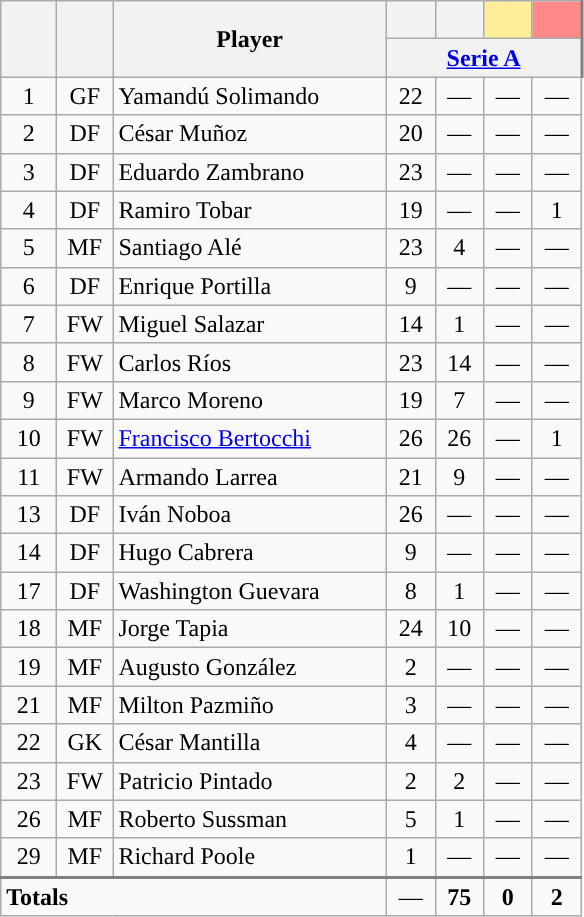<table class="wikitable sortable" style="text-align: center;">
<tr>
<th rowspan="2" width=30 align="center"><br></th>
<th rowspan="2" width=30 align="center"><br></th>
<th rowspan="2" width=175 align="center">Player<br></th>
<th width=25 style="background:"><br></th>
<th width=25 style="background:"><br></th>
<th width=25 style="background: #FFEE99"><br></th>
<th width=25 style="border-right:2px solid grey; background:#FF8888"><br></th>
</tr>
<tr class="sortbottom">
<th colspan="4" style="border-right:2px solid grey;" align="center"><a href='#'>Serie A</a></th>
</tr>
<tr>
<td>1</td>
<td>GF</td>
<td align=left>Yamandú Solimando</td>
<td>22</td>
<td>—</td>
<td>—</td>
<td>—</td>
</tr>
<tr>
<td>2</td>
<td>DF</td>
<td align=left>César Muñoz</td>
<td>20</td>
<td>—</td>
<td>—</td>
<td>—</td>
</tr>
<tr>
<td>3</td>
<td>DF</td>
<td align=left>Eduardo Zambrano</td>
<td>23</td>
<td>—</td>
<td>—</td>
<td>—</td>
</tr>
<tr>
<td>4</td>
<td>DF</td>
<td align=left>Ramiro Tobar</td>
<td>19</td>
<td>—</td>
<td>—</td>
<td>1</td>
</tr>
<tr>
<td>5</td>
<td>MF</td>
<td align=left>Santiago Alé</td>
<td>23</td>
<td>4</td>
<td>—</td>
<td>—</td>
</tr>
<tr>
<td>6</td>
<td>DF</td>
<td align=left>Enrique Portilla</td>
<td>9</td>
<td>—</td>
<td>—</td>
<td>—</td>
</tr>
<tr>
<td>7</td>
<td>FW</td>
<td align=left>Miguel Salazar</td>
<td>14</td>
<td>1</td>
<td>—</td>
<td>—</td>
</tr>
<tr>
<td>8</td>
<td>FW</td>
<td align=left>Carlos Ríos</td>
<td>23</td>
<td>14</td>
<td>—</td>
<td>—</td>
</tr>
<tr>
<td>9</td>
<td>FW</td>
<td align=left>Marco Moreno</td>
<td>19</td>
<td>7</td>
<td>—</td>
<td>—</td>
</tr>
<tr>
<td>10</td>
<td>FW</td>
<td align=left><a href='#'>Francisco Bertocchi</a></td>
<td>26</td>
<td>26</td>
<td>—</td>
<td>1</td>
</tr>
<tr>
<td>11</td>
<td>FW</td>
<td align=left>Armando Larrea</td>
<td>21</td>
<td>9</td>
<td>—</td>
<td>—</td>
</tr>
<tr>
<td>13</td>
<td>DF</td>
<td align=left>Iván Noboa</td>
<td>26</td>
<td>—</td>
<td>—</td>
<td>—</td>
</tr>
<tr>
<td>14</td>
<td>DF</td>
<td align=left>Hugo Cabrera</td>
<td>9</td>
<td>—</td>
<td>—</td>
<td>—</td>
</tr>
<tr>
<td>17</td>
<td>DF</td>
<td align=left>Washington Guevara</td>
<td>8</td>
<td>1</td>
<td>—</td>
<td>—</td>
</tr>
<tr>
<td>18</td>
<td>MF</td>
<td align=left>Jorge Tapia</td>
<td>24</td>
<td>10</td>
<td>—</td>
<td>—</td>
</tr>
<tr>
<td>19</td>
<td>MF</td>
<td align=left>Augusto González</td>
<td>2</td>
<td>—</td>
<td>—</td>
<td>—</td>
</tr>
<tr>
<td>21</td>
<td>MF</td>
<td align=left>Milton Pazmiño</td>
<td>3</td>
<td>—</td>
<td>—</td>
<td>—</td>
</tr>
<tr>
<td>22</td>
<td>GK</td>
<td align=left>César Mantilla</td>
<td>4</td>
<td>—</td>
<td>—</td>
<td>—</td>
</tr>
<tr>
<td>23</td>
<td>FW</td>
<td align=left>Patricio Pintado</td>
<td>2</td>
<td>2</td>
<td>—</td>
<td>—</td>
</tr>
<tr>
<td>26</td>
<td>MF</td>
<td align=left>Roberto Sussman</td>
<td>5</td>
<td>1</td>
<td>—</td>
<td>—</td>
</tr>
<tr>
<td>29</td>
<td>MF</td>
<td align=left>Richard Poole</td>
<td>1</td>
<td>—</td>
<td>—</td>
<td>—</td>
</tr>
<tr class="sortbottom" style="border-top:2px solid grey">
<td colspan=3 align=left><strong>Totals</strong></td>
<td>—</td>
<td><strong>75</strong></td>
<td><strong>0</strong></td>
<td><strong>2</strong></td>
</tr>
</table>
